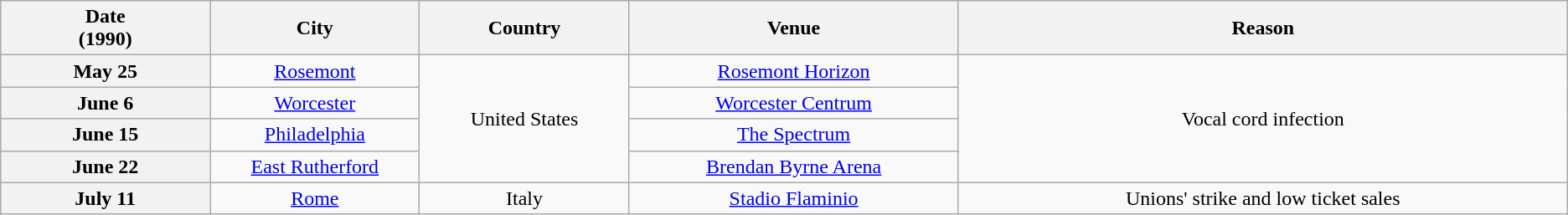<table class="wikitable plainrowheaders" style="text-align:center;">
<tr>
<th scope="col" style="width:10em;">Date<br>(1990)</th>
<th scope="col" style="width:10em;">City</th>
<th scope="col" style="width:10em;">Country</th>
<th scope="col" style="width:16em;">Venue</th>
<th scope="col" style="width:30em;">Reason</th>
</tr>
<tr>
<th scope="row" style="text-align:center;">May 25</th>
<td><a href='#'>Rosemont</a></td>
<td rowspan=4>United States</td>
<td><a href='#'>Rosemont Horizon</a></td>
<td rowspan=4>Vocal cord infection</td>
</tr>
<tr>
<th scope="row" style="text-align:center;">June 6</th>
<td><a href='#'>Worcester</a></td>
<td><a href='#'>Worcester Centrum</a></td>
</tr>
<tr>
<th scope="row" style="text-align:center;">June 15</th>
<td><a href='#'>Philadelphia</a></td>
<td><a href='#'>The Spectrum</a></td>
</tr>
<tr>
<th scope="row" style="text-align:center;">June 22</th>
<td><a href='#'>East Rutherford</a></td>
<td><a href='#'>Brendan Byrne Arena</a></td>
</tr>
<tr>
<th scope="row" style="text-align:center;">July 11</th>
<td><a href='#'>Rome</a></td>
<td>Italy</td>
<td><a href='#'>Stadio Flaminio</a></td>
<td>Unions' strike and low ticket sales</td>
</tr>
</table>
